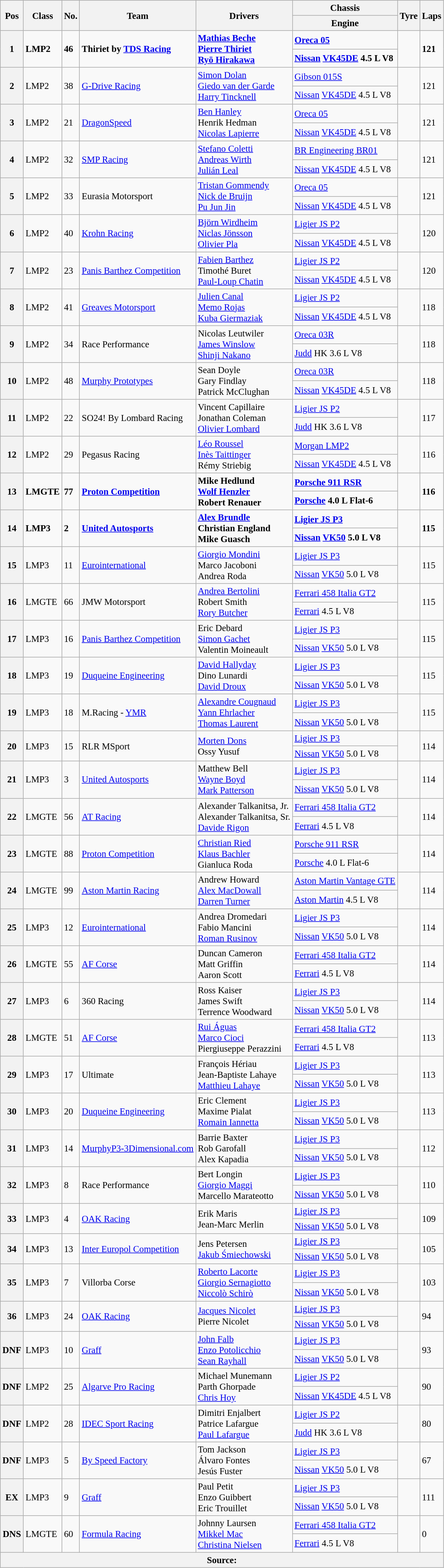<table class="wikitable" style="font-size: 95%;">
<tr>
<th rowspan=2>Pos</th>
<th rowspan=2>Class</th>
<th rowspan=2>No.</th>
<th rowspan=2>Team</th>
<th rowspan=2>Drivers</th>
<th>Chassis</th>
<th rowspan=2>Tyre</th>
<th rowspan=2>Laps</th>
</tr>
<tr>
<th>Engine</th>
</tr>
<tr>
<th rowspan=2>1</th>
<td rowspan=2><strong>LMP2</strong></td>
<td rowspan=2><strong>46</strong></td>
<td rowspan=2><strong> Thiriet by <a href='#'>TDS Racing</a></strong></td>
<td rowspan=2><strong> <a href='#'>Mathias Beche</a><br> <a href='#'>Pierre Thiriet</a><br> <a href='#'>Ryō Hirakawa</a></strong></td>
<td><a href='#'><strong>Oreca 05</strong></a></td>
<td rowspan=2></td>
<td rowspan=2><strong>121</strong></td>
</tr>
<tr>
<td><strong><a href='#'>Nissan</a> <a href='#'>VK45DE</a> 4.5 L V8</strong></td>
</tr>
<tr>
<th rowspan=2>2</th>
<td rowspan=2>LMP2</td>
<td rowspan=2>38</td>
<td rowspan=2> <a href='#'>G-Drive Racing</a></td>
<td rowspan=2> <a href='#'>Simon Dolan</a><br> <a href='#'>Giedo van der Garde</a><br> <a href='#'>Harry Tincknell</a></td>
<td><a href='#'>Gibson 015S</a></td>
<td rowspan=2></td>
<td rowspan=2>121</td>
</tr>
<tr>
<td><a href='#'>Nissan</a> <a href='#'>VK45DE</a> 4.5 L V8</td>
</tr>
<tr>
<th rowspan=2>3</th>
<td rowspan=2>LMP2</td>
<td rowspan=2>21</td>
<td rowspan=2> <a href='#'>DragonSpeed</a></td>
<td rowspan=2> <a href='#'>Ben Hanley</a><br> Henrik Hedman<br> <a href='#'>Nicolas Lapierre</a></td>
<td><a href='#'>Oreca 05</a></td>
<td rowspan=2></td>
<td rowspan=2>121</td>
</tr>
<tr>
<td><a href='#'>Nissan</a> <a href='#'>VK45DE</a> 4.5 L V8</td>
</tr>
<tr>
<th rowspan=2>4</th>
<td rowspan=2>LMP2</td>
<td rowspan=2>32</td>
<td rowspan=2> <a href='#'>SMP Racing</a></td>
<td rowspan=2> <a href='#'>Stefano Coletti</a><br> <a href='#'>Andreas Wirth</a><br> <a href='#'>Julián Leal</a></td>
<td><a href='#'>BR Engineering BR01</a></td>
<td rowspan=2></td>
<td rowspan=2>121</td>
</tr>
<tr>
<td><a href='#'>Nissan</a> <a href='#'>VK45DE</a> 4.5 L V8</td>
</tr>
<tr>
<th rowspan=2>5</th>
<td rowspan=2>LMP2</td>
<td rowspan=2>33</td>
<td rowspan=2> Eurasia Motorsport</td>
<td rowspan=2> <a href='#'>Tristan Gommendy</a><br> <a href='#'>Nick de Bruijn</a><br> <a href='#'>Pu Jun Jin</a></td>
<td><a href='#'>Oreca 05</a></td>
<td rowspan=2></td>
<td rowspan=2>121</td>
</tr>
<tr>
<td><a href='#'>Nissan</a> <a href='#'>VK45DE</a> 4.5 L V8</td>
</tr>
<tr>
<th rowspan=2>6</th>
<td rowspan=2>LMP2</td>
<td rowspan=2>40</td>
<td rowspan=2> <a href='#'>Krohn Racing</a></td>
<td rowspan=2> <a href='#'>Björn Wirdheim</a><br> <a href='#'>Niclas Jönsson</a><br> <a href='#'>Olivier Pla</a></td>
<td><a href='#'>Ligier JS P2</a></td>
<td rowspan=2></td>
<td rowspan=2>120</td>
</tr>
<tr>
<td><a href='#'>Nissan</a> <a href='#'>VK45DE</a> 4.5 L V8</td>
</tr>
<tr>
<th rowspan=2>7</th>
<td rowspan=2>LMP2</td>
<td rowspan=2>23</td>
<td rowspan=2> <a href='#'>Panis Barthez Competition</a></td>
<td rowspan=2> <a href='#'>Fabien Barthez</a><br> Timothé Buret<br> <a href='#'>Paul-Loup Chatin</a></td>
<td><a href='#'>Ligier JS P2</a></td>
<td rowspan=2></td>
<td rowspan=2>120</td>
</tr>
<tr>
<td><a href='#'>Nissan</a> <a href='#'>VK45DE</a> 4.5 L V8</td>
</tr>
<tr>
<th rowspan=2>8</th>
<td rowspan=2>LMP2</td>
<td rowspan=2>41</td>
<td rowspan=2> <a href='#'>Greaves Motorsport</a></td>
<td rowspan=2> <a href='#'>Julien Canal</a><br> <a href='#'>Memo Rojas</a><br> <a href='#'>Kuba Giermaziak</a></td>
<td><a href='#'>Ligier JS P2</a></td>
<td rowspan=2></td>
<td rowspan=2>118</td>
</tr>
<tr>
<td><a href='#'>Nissan</a> <a href='#'>VK45DE</a> 4.5 L V8</td>
</tr>
<tr>
<th rowspan=2>9</th>
<td rowspan=2>LMP2</td>
<td rowspan=2>34</td>
<td rowspan=2> Race Performance</td>
<td rowspan=2> Nicolas Leutwiler<br> <a href='#'>James Winslow</a><br> <a href='#'>Shinji Nakano</a></td>
<td><a href='#'>Oreca 03R</a></td>
<td rowspan=2></td>
<td rowspan=2>118</td>
</tr>
<tr>
<td><a href='#'>Judd</a> HK 3.6 L V8</td>
</tr>
<tr>
<th rowspan=2>10</th>
<td rowspan=2>LMP2</td>
<td rowspan=2>48</td>
<td rowspan=2> <a href='#'>Murphy Prototypes</a></td>
<td rowspan=2> Sean Doyle<br> Gary Findlay<br> Patrick McClughan</td>
<td><a href='#'>Oreca 03R</a></td>
<td rowspan=2></td>
<td rowspan=2>118</td>
</tr>
<tr>
<td><a href='#'>Nissan</a> <a href='#'>VK45DE</a> 4.5 L V8</td>
</tr>
<tr>
<th rowspan=2>11</th>
<td rowspan=2>LMP2</td>
<td rowspan=2>22</td>
<td rowspan=2> SO24! By Lombard Racing</td>
<td rowspan=2> Vincent Capillaire<br> Jonathan Coleman<br> <a href='#'>Olivier Lombard</a></td>
<td><a href='#'>Ligier JS P2</a></td>
<td rowspan=2></td>
<td rowspan=2>117</td>
</tr>
<tr>
<td><a href='#'>Judd</a> HK 3.6 L V8</td>
</tr>
<tr>
<th rowspan=2>12</th>
<td rowspan=2>LMP2</td>
<td rowspan=2>29</td>
<td rowspan=2> Pegasus Racing</td>
<td rowspan=2> <a href='#'>Léo Roussel</a><br> <a href='#'>Inès Taittinger</a><br> Rémy Striebig</td>
<td><a href='#'>Morgan LMP2</a></td>
<td rowspan=2></td>
<td rowspan=2>116</td>
</tr>
<tr>
<td><a href='#'>Nissan</a> <a href='#'>VK45DE</a> 4.5 L V8</td>
</tr>
<tr>
<th rowspan=2>13</th>
<td rowspan=2><strong>LMGTE</strong></td>
<td rowspan=2><strong>77</strong></td>
<td rowspan=2><strong> <a href='#'>Proton Competition</a></strong></td>
<td rowspan=2><strong> Mike Hedlund<br> <a href='#'>Wolf Henzler</a><br> Robert Renauer</strong></td>
<td><a href='#'><strong>Porsche 911 RSR</strong></a></td>
<td rowspan=2></td>
<td rowspan=2><strong>116</strong></td>
</tr>
<tr>
<td><strong><a href='#'>Porsche</a> 4.0 L Flat-6</strong></td>
</tr>
<tr>
<th rowspan=2>14</th>
<td rowspan=2><strong>LMP3</strong></td>
<td rowspan=2><strong>2</strong></td>
<td rowspan=2><strong> <a href='#'>United Autosports</a></strong></td>
<td rowspan=2><strong> <a href='#'>Alex Brundle</a><br> Christian England<br> Mike Guasch</strong></td>
<td><a href='#'><strong>Ligier JS P3</strong></a></td>
<td rowspan=2></td>
<td rowspan=2><strong>115</strong></td>
</tr>
<tr>
<td><strong><a href='#'>Nissan</a> <a href='#'>VK50</a> 5.0 L V8</strong></td>
</tr>
<tr>
<th rowspan=2>15</th>
<td rowspan=2>LMP3</td>
<td rowspan=2>11</td>
<td rowspan=2> <a href='#'>Eurointernational</a></td>
<td rowspan=2> <a href='#'>Giorgio Mondini</a><br> Marco Jacoboni<br> Andrea Roda</td>
<td><a href='#'>Ligier JS P3</a></td>
<td rowspan=2></td>
<td rowspan=2>115</td>
</tr>
<tr>
<td><a href='#'>Nissan</a> <a href='#'>VK50</a> 5.0 L V8</td>
</tr>
<tr>
<th rowspan=2>16</th>
<td rowspan=2>LMGTE</td>
<td rowspan=2>66</td>
<td rowspan=2> JMW Motorsport</td>
<td rowspan=2> <a href='#'>Andrea Bertolini</a><br> Robert Smith<br> <a href='#'>Rory Butcher</a></td>
<td><a href='#'>Ferrari 458 Italia GT2</a></td>
<td rowspan=2></td>
<td rowspan=2>115</td>
</tr>
<tr>
<td><a href='#'>Ferrari</a> 4.5 L V8</td>
</tr>
<tr>
<th rowspan=2>17</th>
<td rowspan=2>LMP3</td>
<td rowspan=2>16</td>
<td rowspan=2> <a href='#'>Panis Barthez Competition</a></td>
<td rowspan=2> Eric Debard<br> <a href='#'>Simon Gachet</a><br> Valentin Moineault</td>
<td><a href='#'>Ligier JS P3</a></td>
<td rowspan=2></td>
<td rowspan=2>115</td>
</tr>
<tr>
<td><a href='#'>Nissan</a> <a href='#'>VK50</a> 5.0 L V8</td>
</tr>
<tr>
<th rowspan=2>18</th>
<td rowspan=2>LMP3</td>
<td rowspan=2>19</td>
<td rowspan=2> <a href='#'>Duqueine Engineering</a></td>
<td rowspan=2> <a href='#'>David Hallyday</a><br> Dino Lunardi<br> <a href='#'>David Droux</a></td>
<td><a href='#'>Ligier JS P3</a></td>
<td rowspan=2></td>
<td rowspan=2>115</td>
</tr>
<tr>
<td><a href='#'>Nissan</a> <a href='#'>VK50</a> 5.0 L V8</td>
</tr>
<tr>
<th rowspan=2>19</th>
<td rowspan=2>LMP3</td>
<td rowspan=2>18</td>
<td rowspan=2> M.Racing - <a href='#'>YMR</a></td>
<td rowspan=2> <a href='#'>Alexandre Cougnaud</a><br> <a href='#'>Yann Ehrlacher</a><br> <a href='#'>Thomas Laurent</a></td>
<td><a href='#'>Ligier JS P3</a></td>
<td rowspan=2></td>
<td rowspan=2>115</td>
</tr>
<tr>
<td><a href='#'>Nissan</a> <a href='#'>VK50</a> 5.0 L V8</td>
</tr>
<tr>
<th rowspan=2>20</th>
<td rowspan=2>LMP3</td>
<td rowspan=2>15</td>
<td rowspan=2> RLR MSport</td>
<td rowspan=2> <a href='#'>Morten Dons</a><br> Ossy Yusuf</td>
<td><a href='#'>Ligier JS P3</a></td>
<td rowspan=2></td>
<td rowspan=2>114</td>
</tr>
<tr>
<td><a href='#'>Nissan</a> <a href='#'>VK50</a> 5.0 L V8</td>
</tr>
<tr>
<th rowspan=2>21</th>
<td rowspan=2>LMP3</td>
<td rowspan=2>3</td>
<td rowspan=2> <a href='#'>United Autosports</a></td>
<td rowspan=2> Matthew Bell<br> <a href='#'>Wayne Boyd</a><br> <a href='#'>Mark Patterson</a></td>
<td><a href='#'>Ligier JS P3</a></td>
<td rowspan=2></td>
<td rowspan=2>114</td>
</tr>
<tr>
<td><a href='#'>Nissan</a> <a href='#'>VK50</a> 5.0 L V8</td>
</tr>
<tr>
<th rowspan=2>22</th>
<td rowspan=2>LMGTE</td>
<td rowspan=2>56</td>
<td rowspan=2> <a href='#'>AT Racing</a></td>
<td rowspan=2> Alexander Talkanitsa, Jr.<br> Alexander Talkanitsa, Sr.<br> <a href='#'>Davide Rigon</a></td>
<td><a href='#'>Ferrari 458 Italia GT2</a></td>
<td rowspan=2></td>
<td rowspan=2>114</td>
</tr>
<tr>
<td><a href='#'>Ferrari</a> 4.5 L V8</td>
</tr>
<tr>
<th rowspan=2>23</th>
<td rowspan=2>LMGTE</td>
<td rowspan=2>88</td>
<td rowspan=2> <a href='#'>Proton Competition</a></td>
<td rowspan=2> <a href='#'>Christian Ried</a><br> <a href='#'>Klaus Bachler</a><br> Gianluca Roda</td>
<td><a href='#'>Porsche 911 RSR</a></td>
<td rowspan=2></td>
<td rowspan=2>114</td>
</tr>
<tr>
<td><a href='#'>Porsche</a> 4.0 L Flat-6</td>
</tr>
<tr>
<th rowspan=2>24</th>
<td rowspan=2>LMGTE</td>
<td rowspan=2>99</td>
<td rowspan=2> <a href='#'>Aston Martin Racing</a></td>
<td rowspan=2> Andrew Howard<br> <a href='#'>Alex MacDowall</a><br> <a href='#'>Darren Turner</a></td>
<td><a href='#'>Aston Martin Vantage GTE</a></td>
<td rowspan=2></td>
<td rowspan=2>114</td>
</tr>
<tr>
<td><a href='#'>Aston Martin</a> 4.5 L V8</td>
</tr>
<tr>
<th rowspan=2>25</th>
<td rowspan=2>LMP3</td>
<td rowspan=2>12</td>
<td rowspan=2> <a href='#'>Eurointernational</a></td>
<td rowspan=2> Andrea Dromedari<br> Fabio Mancini<br> <a href='#'>Roman Rusinov</a></td>
<td><a href='#'>Ligier JS P3</a></td>
<td rowspan=2></td>
<td rowspan=2>114</td>
</tr>
<tr>
<td><a href='#'>Nissan</a> <a href='#'>VK50</a> 5.0 L V8</td>
</tr>
<tr>
<th rowspan="2">26</th>
<td rowspan="2">LMGTE</td>
<td rowspan="2">55</td>
<td rowspan="2"> <a href='#'>AF Corse</a></td>
<td rowspan="2"> Duncan Cameron<br> Matt Griffin<br> Aaron Scott</td>
<td><a href='#'>Ferrari 458 Italia GT2</a></td>
<td rowspan="2"></td>
<td rowspan="2">114</td>
</tr>
<tr>
<td><a href='#'>Ferrari</a> 4.5 L V8</td>
</tr>
<tr>
<th rowspan=2>27</th>
<td rowspan=2>LMP3</td>
<td rowspan=2>6</td>
<td rowspan=2> 360 Racing</td>
<td rowspan=2> Ross Kaiser<br> James Swift<br> Terrence Woodward</td>
<td><a href='#'>Ligier JS P3</a></td>
<td rowspan=2></td>
<td rowspan=2>114</td>
</tr>
<tr>
<td><a href='#'>Nissan</a> <a href='#'>VK50</a> 5.0 L V8</td>
</tr>
<tr>
<th rowspan="2">28</th>
<td rowspan="2">LMGTE</td>
<td rowspan="2">51</td>
<td rowspan="2"> <a href='#'>AF Corse</a></td>
<td rowspan="2"> <a href='#'>Rui Águas</a><br> <a href='#'>Marco Cioci</a><br> Piergiuseppe Perazzini</td>
<td><a href='#'>Ferrari 458 Italia GT2</a></td>
<td rowspan="2"></td>
<td rowspan="2">113</td>
</tr>
<tr>
<td><a href='#'>Ferrari</a> 4.5 L V8</td>
</tr>
<tr>
<th rowspan="2">29</th>
<td rowspan="2">LMP3</td>
<td rowspan="2">17</td>
<td rowspan="2"> Ultimate</td>
<td rowspan="2"> François Hériau<br> Jean-Baptiste Lahaye<br> <a href='#'>Matthieu Lahaye</a></td>
<td><a href='#'>Ligier JS P3</a></td>
<td rowspan="2"></td>
<td rowspan="2">113</td>
</tr>
<tr>
<td><a href='#'>Nissan</a> <a href='#'>VK50</a> 5.0 L V8</td>
</tr>
<tr>
<th rowspan="2">30</th>
<td rowspan="2">LMP3</td>
<td rowspan="2">20</td>
<td rowspan="2"> <a href='#'>Duqueine Engineering</a></td>
<td rowspan="2"> Eric Clement<br> Maxime Pialat<br> <a href='#'>Romain Iannetta</a></td>
<td><a href='#'>Ligier JS P3</a></td>
<td rowspan="2"></td>
<td rowspan="2">113</td>
</tr>
<tr>
<td><a href='#'>Nissan</a> <a href='#'>VK50</a> 5.0 L V8</td>
</tr>
<tr>
<th rowspan="2">31</th>
<td rowspan="2">LMP3</td>
<td rowspan="2">14</td>
<td rowspan="2"> <a href='#'>MurphyP3-3Dimensional.com</a></td>
<td rowspan="2"> Barrie Baxter<br> Rob Garofall<br> Alex Kapadia</td>
<td><a href='#'>Ligier JS P3</a></td>
<td rowspan="2"></td>
<td rowspan="2">112</td>
</tr>
<tr>
<td><a href='#'>Nissan</a> <a href='#'>VK50</a> 5.0 L V8</td>
</tr>
<tr>
<th rowspan="2">32</th>
<td rowspan="2">LMP3</td>
<td rowspan="2">8</td>
<td rowspan="2"> Race Performance</td>
<td rowspan="2"> Bert Longin<br> <a href='#'>Giorgio Maggi</a><br> Marcello Marateotto</td>
<td><a href='#'>Ligier JS P3</a></td>
<td rowspan="2"></td>
<td rowspan="2">110</td>
</tr>
<tr>
<td><a href='#'>Nissan</a> <a href='#'>VK50</a> 5.0 L V8</td>
</tr>
<tr>
<th rowspan="2">33</th>
<td rowspan="2">LMP3</td>
<td rowspan="2">4</td>
<td rowspan="2"> <a href='#'>OAK Racing</a></td>
<td rowspan="2"> Erik Maris<br> Jean-Marc Merlin</td>
<td><a href='#'>Ligier JS P3</a></td>
<td rowspan="2"></td>
<td rowspan="2">109</td>
</tr>
<tr>
<td><a href='#'>Nissan</a> <a href='#'>VK50</a> 5.0 L V8</td>
</tr>
<tr>
<th rowspan="2">34</th>
<td rowspan="2">LMP3</td>
<td rowspan="2">13</td>
<td rowspan="2"> <a href='#'>Inter Europol Competition</a></td>
<td rowspan="2"> Jens Petersen<br> <a href='#'>Jakub Śmiechowski</a></td>
<td><a href='#'>Ligier JS P3</a></td>
<td rowspan="2"></td>
<td rowspan="2">105</td>
</tr>
<tr>
<td><a href='#'>Nissan</a> <a href='#'>VK50</a> 5.0 L V8</td>
</tr>
<tr>
<th rowspan="2">35</th>
<td rowspan="2">LMP3</td>
<td rowspan="2">7</td>
<td rowspan="2"> Villorba Corse</td>
<td rowspan="2"> <a href='#'>Roberto Lacorte</a><br> <a href='#'>Giorgio Sernagiotto</a><br> <a href='#'>Niccolò Schirò</a></td>
<td><a href='#'>Ligier JS P3</a></td>
<td rowspan="2"></td>
<td rowspan="2">103</td>
</tr>
<tr>
<td><a href='#'>Nissan</a> <a href='#'>VK50</a> 5.0 L V8</td>
</tr>
<tr>
<th rowspan="2">36</th>
<td rowspan="2">LMP3</td>
<td rowspan="2">24</td>
<td rowspan="2"> <a href='#'>OAK Racing</a></td>
<td rowspan="2"> <a href='#'>Jacques Nicolet</a><br> Pierre Nicolet</td>
<td><a href='#'>Ligier JS P3</a></td>
<td rowspan="2"></td>
<td rowspan="2">94</td>
</tr>
<tr>
<td><a href='#'>Nissan</a> <a href='#'>VK50</a> 5.0 L V8</td>
</tr>
<tr>
<th rowspan="2">DNF</th>
<td rowspan="2">LMP3</td>
<td rowspan="2">10</td>
<td rowspan="2"> <a href='#'>Graff</a></td>
<td rowspan="2"> <a href='#'>John Falb</a><br> <a href='#'>Enzo Potolicchio</a><br> <a href='#'>Sean Rayhall</a></td>
<td><a href='#'>Ligier JS P3</a></td>
<td rowspan="2"></td>
<td rowspan="2">93</td>
</tr>
<tr>
<td><a href='#'>Nissan</a> <a href='#'>VK50</a> 5.0 L V8</td>
</tr>
<tr>
<th rowspan="2">DNF</th>
<td rowspan="2">LMP2</td>
<td rowspan="2">25</td>
<td rowspan="2"> <a href='#'>Algarve Pro Racing</a></td>
<td rowspan="2"> Michael Munemann<br> Parth Ghorpade<br> <a href='#'>Chris Hoy</a></td>
<td><a href='#'>Ligier JS P2</a></td>
<td rowspan="2"></td>
<td rowspan="2">90</td>
</tr>
<tr>
<td><a href='#'>Nissan</a> <a href='#'>VK45DE</a> 4.5 L V8</td>
</tr>
<tr>
<th rowspan="2">DNF</th>
<td rowspan="2">LMP2</td>
<td rowspan="2">28</td>
<td rowspan="2"> <a href='#'>IDEC Sport Racing</a></td>
<td rowspan="2"> Dimitri Enjalbert<br> Patrice Lafargue<br> <a href='#'>Paul Lafargue</a></td>
<td><a href='#'>Ligier JS P2</a></td>
<td rowspan="2"></td>
<td rowspan="2">80</td>
</tr>
<tr>
<td><a href='#'>Judd</a> HK 3.6 L V8</td>
</tr>
<tr>
<th rowspan="2">DNF</th>
<td rowspan="2">LMP3</td>
<td rowspan="2">5</td>
<td rowspan="2"> <a href='#'>By Speed Factory</a></td>
<td rowspan="2"> Tom Jackson<br> Álvaro Fontes<br> Jesús Fuster</td>
<td><a href='#'>Ligier JS P3</a></td>
<td rowspan="2"></td>
<td rowspan="2">67</td>
</tr>
<tr>
<td><a href='#'>Nissan</a> <a href='#'>VK50</a> 5.0 L V8</td>
</tr>
<tr>
<th rowspan="2">EX</th>
<td rowspan="2">LMP3</td>
<td rowspan="2">9</td>
<td rowspan="2"> <a href='#'>Graff</a></td>
<td rowspan="2"> Paul Petit<br> Enzo Guibbert<br> Eric Trouillet</td>
<td><a href='#'>Ligier JS P3</a></td>
<td rowspan="2"></td>
<td rowspan="2">111</td>
</tr>
<tr>
<td><a href='#'>Nissan</a> <a href='#'>VK50</a> 5.0 L V8</td>
</tr>
<tr>
<th rowspan="2">DNS</th>
<td rowspan="2">LMGTE</td>
<td rowspan="2">60</td>
<td rowspan="2"> <a href='#'>Formula Racing</a></td>
<td rowspan="2"> Johnny Laursen<br> <a href='#'>Mikkel Mac</a><br> <a href='#'>Christina Nielsen</a></td>
<td><a href='#'>Ferrari 458 Italia GT2</a></td>
<td rowspan="2"></td>
<td rowspan="2">0</td>
</tr>
<tr>
<td><a href='#'>Ferrari</a> 4.5 L V8</td>
</tr>
<tr>
<th colspan="8">Source:</th>
</tr>
</table>
